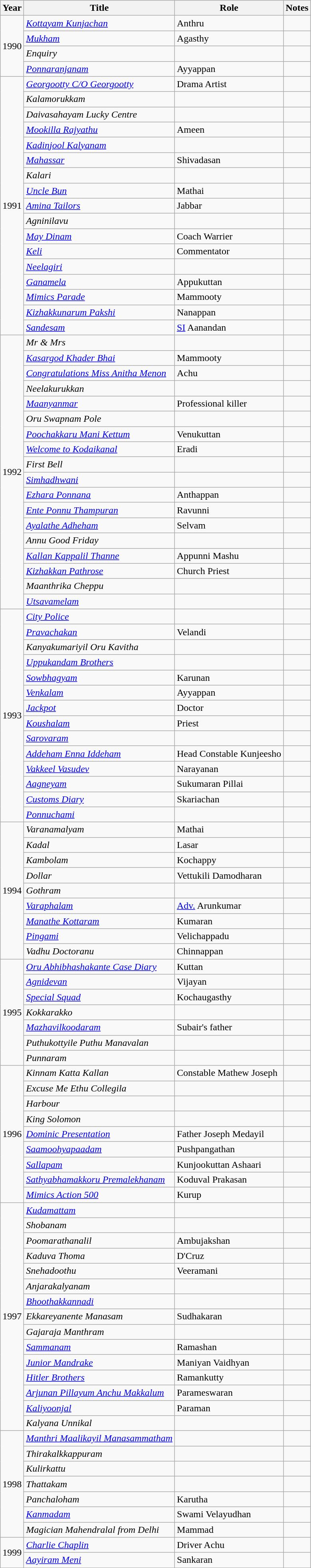<table class="wikitable sortable">
<tr>
<th>Year</th>
<th>Title</th>
<th>Role</th>
<th class="unsortable">Notes</th>
</tr>
<tr>
<td rowspan=4>1990</td>
<td><em><a href='#'>Kottayam Kunjachan</a></em></td>
<td>Anthru</td>
<td></td>
</tr>
<tr>
<td><em><a href='#'>Mukham</a></em></td>
<td>Agasthy</td>
<td></td>
</tr>
<tr>
<td><em>Enquiry</em></td>
<td></td>
<td></td>
</tr>
<tr>
<td><em><a href='#'>Ponnaranjanam</a></em></td>
<td>Ayyappan</td>
<td></td>
</tr>
<tr>
<td rowspan=17>1991</td>
<td><em><a href='#'>Georgootty C/O Georgootty</a></em></td>
<td>Drama Artist</td>
<td></td>
</tr>
<tr>
<td><em>Kalamorukkam</em></td>
<td></td>
<td></td>
</tr>
<tr>
<td><em>Daivasahayam Lucky Centre</em></td>
<td></td>
<td></td>
</tr>
<tr>
<td><em><a href='#'>Mookilla Rajyathu</a></em></td>
<td>Ameen</td>
<td></td>
</tr>
<tr>
<td><em><a href='#'>Kadinjool Kalyanam</a></em></td>
<td></td>
<td></td>
</tr>
<tr>
<td><em><a href='#'>Mahassar</a></em></td>
<td>Shivadasan</td>
<td></td>
</tr>
<tr>
<td><em>Kalari</em></td>
<td></td>
<td></td>
</tr>
<tr>
<td><em><a href='#'>Uncle Bun</a></em></td>
<td>Mathai</td>
<td></td>
</tr>
<tr>
<td><em><a href='#'>Amina Tailors</a></em></td>
<td>Jabbar</td>
<td></td>
</tr>
<tr>
<td><em>Agninilavu</em></td>
<td></td>
<td></td>
</tr>
<tr>
<td><em><a href='#'>May Dinam</a></em></td>
<td>Coach Warrier</td>
<td></td>
</tr>
<tr>
<td><em><a href='#'>Keli</a></em></td>
<td>Commentator</td>
<td></td>
</tr>
<tr>
<td><em><a href='#'>Neelagiri</a></em></td>
<td></td>
<td></td>
</tr>
<tr>
<td><em><a href='#'>Ganamela</a></em></td>
<td>Appukuttan</td>
<td></td>
</tr>
<tr>
<td><em><a href='#'>Mimics Parade</a></em></td>
<td>Mammooty</td>
<td></td>
</tr>
<tr>
<td><em><a href='#'>Kizhakkunarum Pakshi</a></em></td>
<td>Nanappan</td>
<td></td>
</tr>
<tr>
<td><em><a href='#'>Sandesam</a></em></td>
<td><a href='#'>SI</a> Aanandan</td>
<td></td>
</tr>
<tr>
<td rowspan=18>1992</td>
<td><em>Mr & Mrs</em></td>
<td></td>
<td></td>
</tr>
<tr>
<td><em><a href='#'>Kasargod Khader Bhai</a></em></td>
<td>Mammooty</td>
<td></td>
</tr>
<tr>
<td><em><a href='#'>Congratulations Miss Anitha Menon</a></em></td>
<td>Achu</td>
<td></td>
</tr>
<tr>
<td><em>Neelakurukkan</em></td>
<td></td>
<td></td>
</tr>
<tr>
<td><em><a href='#'>Maanyanmar</a></em></td>
<td>Professional killer</td>
<td></td>
</tr>
<tr>
<td><em>Oru Swapnam Pole</em></td>
<td></td>
<td></td>
</tr>
<tr>
<td><em><a href='#'>Poochakkaru Mani Kettum</a></em></td>
<td>Venukuttan</td>
<td></td>
</tr>
<tr>
<td><em><a href='#'>Welcome to Kodaikanal</a></em></td>
<td>Eradi</td>
<td></td>
</tr>
<tr>
<td><em>First Bell</em></td>
<td></td>
<td></td>
</tr>
<tr>
<td><em><a href='#'>Simhadhwani</a></em></td>
<td></td>
<td></td>
</tr>
<tr>
<td><em><a href='#'>Ezhara Ponnana</a></em></td>
<td>Anthappan</td>
<td></td>
</tr>
<tr>
<td><em><a href='#'>Ente Ponnu Thampuran</a></em></td>
<td>Ravunni</td>
<td></td>
</tr>
<tr>
<td><em><a href='#'>Ayalathe Adheham</a></em></td>
<td>Selvam</td>
<td></td>
</tr>
<tr>
<td><em>Annu Good Friday</em></td>
<td></td>
<td></td>
</tr>
<tr>
<td><em><a href='#'>Kallan Kappalil Thanne</a></em></td>
<td>Appunni Mashu</td>
<td></td>
</tr>
<tr>
<td><em><a href='#'>Kizhakkan Pathrose</a></em></td>
<td>Church Priest</td>
<td></td>
</tr>
<tr>
<td><em>Maanthrika Cheppu</em></td>
<td></td>
<td></td>
</tr>
<tr>
<td><em><a href='#'>Utsavamelam</a></em></td>
<td></td>
<td></td>
</tr>
<tr>
<td rowspan=14>1993</td>
<td><em><a href='#'>City Police</a></em></td>
<td></td>
<td></td>
</tr>
<tr>
<td><em><a href='#'>Pravachakan</a></em></td>
<td>Velandi</td>
<td></td>
</tr>
<tr>
<td><em>Kanyakumariyil Oru Kavitha</em></td>
<td></td>
<td></td>
</tr>
<tr>
<td><em><a href='#'>Uppukandam Brothers</a></em></td>
<td></td>
<td></td>
</tr>
<tr>
<td><em><a href='#'>Sowbhagyam</a></em></td>
<td>Karunan</td>
<td></td>
</tr>
<tr>
<td><em><a href='#'>Venkalam</a></em></td>
<td>Ayyappan</td>
<td></td>
</tr>
<tr>
<td><em><a href='#'>Jackpot</a></em></td>
<td>Doctor</td>
<td></td>
</tr>
<tr>
<td><em><a href='#'>Koushalam</a></em></td>
<td>Priest</td>
<td></td>
</tr>
<tr>
<td><em><a href='#'>Sarovaram</a></em></td>
<td></td>
<td></td>
</tr>
<tr>
<td><em><a href='#'>Addeham Enna Iddeham</a></em></td>
<td>Head Constable Kunjeesho</td>
<td></td>
</tr>
<tr>
<td><em><a href='#'>Vakkeel Vasudev</a></em></td>
<td>Narayanan</td>
<td></td>
</tr>
<tr>
<td><em><a href='#'>Aagneyam</a></em></td>
<td>Sukumaran Pillai</td>
<td></td>
</tr>
<tr>
<td><em><a href='#'>Customs Diary</a></em></td>
<td>Skariachan</td>
<td></td>
</tr>
<tr>
<td><em><a href='#'>Ponnuchami</a></em></td>
<td></td>
<td></td>
</tr>
<tr>
<td rowspan=9>1994</td>
<td><em>Varanamalyam</em></td>
<td>Mathai</td>
<td></td>
</tr>
<tr>
<td><em>Kadal</em></td>
<td>Lasar</td>
<td></td>
</tr>
<tr>
<td><em>Kambolam</em></td>
<td>Kochappy</td>
<td></td>
</tr>
<tr>
<td><em>Dollar</em></td>
<td>Vettukili Damodharan</td>
<td></td>
</tr>
<tr>
<td><em>Gothram</em></td>
<td></td>
<td></td>
</tr>
<tr>
<td><em><a href='#'>Varaphalam</a></em></td>
<td><a href='#'>Adv.</a> Arunkumar</td>
<td></td>
</tr>
<tr>
<td><em><a href='#'>Manathe Kottaram</a></em></td>
<td>Kumaran</td>
<td></td>
</tr>
<tr>
<td><em><a href='#'>Pingami</a></em></td>
<td>Velichappadu</td>
<td></td>
</tr>
<tr>
<td><em>Vadhu Doctoranu</em></td>
<td>Chinnappan</td>
<td></td>
</tr>
<tr>
<td rowspan=7>1995</td>
<td><em><a href='#'>Oru Abhibhashakante Case Diary</a></em></td>
<td>Kuttan</td>
<td></td>
</tr>
<tr>
<td><em><a href='#'>Agnidevan</a></em></td>
<td>Vijayan</td>
<td></td>
</tr>
<tr>
<td><em><a href='#'>Special Squad</a></em></td>
<td>Kochaugasthy</td>
<td></td>
</tr>
<tr>
<td><em>Kokkarakko</em></td>
<td></td>
<td></td>
</tr>
<tr>
<td><em><a href='#'>Mazhavilkoodaram</a></em></td>
<td>Subair's father</td>
<td></td>
</tr>
<tr>
<td><em>Puthukottyile Puthu Manavalan</em></td>
<td></td>
<td></td>
</tr>
<tr>
<td><em>Punnaram</em></td>
<td></td>
<td></td>
</tr>
<tr>
<td rowspan=9>1996</td>
<td><em>Kinnam Katta Kallan</em></td>
<td>Constable Mathew Joseph</td>
<td></td>
</tr>
<tr>
<td><em>Excuse Me Ethu Collegila</em></td>
<td></td>
<td></td>
</tr>
<tr>
<td><em>Harbour</em></td>
<td></td>
<td></td>
</tr>
<tr>
<td><em>King Solomon</em></td>
<td></td>
<td></td>
</tr>
<tr>
<td><em><a href='#'>Dominic Presentation</a></em></td>
<td>Father Joseph Medayil</td>
<td></td>
</tr>
<tr>
<td><em><a href='#'>Saamoohyapaadam</a></em></td>
<td>Pushpangathan</td>
<td></td>
</tr>
<tr>
<td><em><a href='#'>Sallapam</a></em></td>
<td>Kunjookuttan Ashaari</td>
<td></td>
</tr>
<tr>
<td><em><a href='#'>Sathyabhamakkoru Premalekhanam</a></em></td>
<td>Koduval Prakasan</td>
<td></td>
</tr>
<tr>
<td><em><a href='#'>Mimics Action 500</a></em></td>
<td>Kurup</td>
<td></td>
</tr>
<tr>
<td rowspan=15>1997</td>
<td><em><a href='#'>Kudamattam</a></em></td>
<td></td>
<td></td>
</tr>
<tr>
<td><em>Shobanam</em></td>
<td></td>
<td></td>
</tr>
<tr>
<td><em>Poomarathanalil</em></td>
<td>Ambujakshan</td>
<td></td>
</tr>
<tr>
<td><em>Kaduva Thoma</em></td>
<td>D'Cruz</td>
<td></td>
</tr>
<tr>
<td><em>Snehadoothu</em></td>
<td>Veeramani</td>
<td></td>
</tr>
<tr>
<td><em>Anjarakalyanam</em></td>
<td></td>
<td></td>
</tr>
<tr>
<td><em><a href='#'>Bhoothakkannadi</a></em></td>
<td></td>
<td></td>
</tr>
<tr>
<td><em>Ekkareyanente Manasam</em></td>
<td>Sudhakaran</td>
<td></td>
</tr>
<tr>
<td><em>Gajaraja Manthram</em></td>
<td></td>
<td></td>
</tr>
<tr>
<td><em><a href='#'>Sammanam</a></em></td>
<td>Ramashan</td>
<td></td>
</tr>
<tr>
<td><em><a href='#'>Junior Mandrake</a></em></td>
<td>Maniyan Vaidhyan</td>
<td></td>
</tr>
<tr>
<td><em><a href='#'>Hitler Brothers</a></em></td>
<td>Ramankutty</td>
<td></td>
</tr>
<tr>
<td><em><a href='#'>Arjunan Pillayum Anchu Makkalum</a></em></td>
<td>Parameswaran</td>
<td></td>
</tr>
<tr>
<td><em><a href='#'>Kaliyoonjal</a></em></td>
<td>Paraman</td>
<td></td>
</tr>
<tr>
<td><em>Kalyana Unnikal</em></td>
<td></td>
<td></td>
</tr>
<tr>
<td rowspan=7>1998</td>
<td><em><a href='#'>Manthri Maalikayil Manasammatham</a></em></td>
<td></td>
<td></td>
</tr>
<tr>
<td><em>Thirakalkkappuram</em></td>
<td></td>
<td></td>
</tr>
<tr>
<td><em>Kulirkattu</em></td>
<td></td>
<td></td>
</tr>
<tr>
<td><em>Thattakam</em></td>
<td></td>
<td></td>
</tr>
<tr>
<td><em>Panchaloham</em></td>
<td>Karutha</td>
<td></td>
</tr>
<tr>
<td><em><a href='#'>Kanmadam</a></em></td>
<td>Swami Velayudhan</td>
<td></td>
</tr>
<tr>
<td><em>Magician Mahendralal from Delhi</em></td>
<td>Mammad</td>
<td></td>
</tr>
<tr>
<td rowspan=3>1999</td>
<td><em><a href='#'>Charlie Chaplin</a></em></td>
<td>Driver Achu</td>
<td></td>
</tr>
<tr>
<td><em><a href='#'>Aayiram Meni</a></em></td>
<td>Sankaran</td>
<td></td>
</tr>
<tr>
</tr>
</table>
